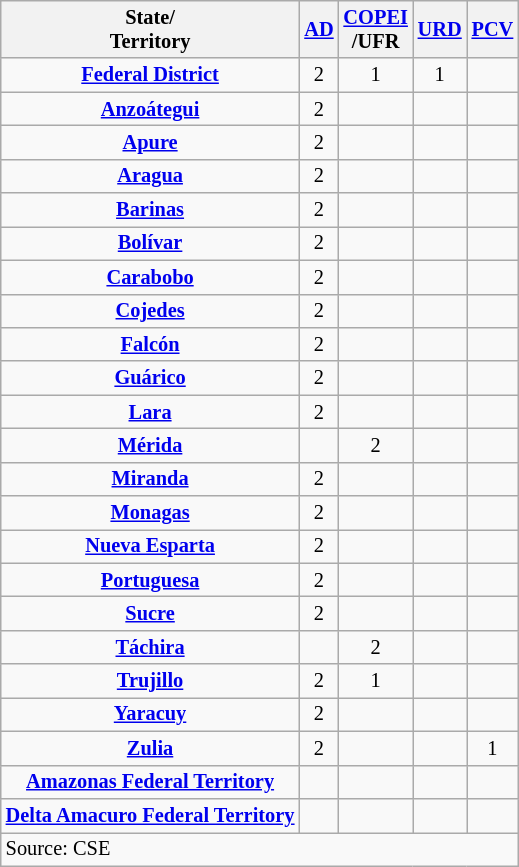<table class=" wikitable sortable" style="text-align:center; font-size:85%">
<tr>
<th>State/<br>Territory</th>
<th><a href='#'>AD</a></th>
<th><a href='#'>COPEI</a><br>/UFR</th>
<th><a href='#'>URD</a></th>
<th><a href='#'>PCV</a></th>
</tr>
<tr>
<td><strong><a href='#'>Federal District</a></strong></td>
<td>2</td>
<td>1</td>
<td>1</td>
<td></td>
</tr>
<tr>
<td><strong><a href='#'>Anzoátegui</a></strong></td>
<td>2</td>
<td></td>
<td></td>
<td></td>
</tr>
<tr>
<td><strong><a href='#'>Apure</a></strong></td>
<td>2</td>
<td></td>
<td></td>
<td></td>
</tr>
<tr>
<td><strong><a href='#'>Aragua</a></strong></td>
<td>2</td>
<td></td>
<td></td>
<td></td>
</tr>
<tr>
<td><strong><a href='#'>Barinas</a></strong></td>
<td>2</td>
<td></td>
<td></td>
<td></td>
</tr>
<tr>
<td><strong><a href='#'>Bolívar</a></strong></td>
<td>2</td>
<td></td>
<td></td>
<td></td>
</tr>
<tr>
<td><strong><a href='#'>Carabobo</a></strong></td>
<td>2</td>
<td></td>
<td></td>
<td></td>
</tr>
<tr>
<td><strong><a href='#'>Cojedes</a></strong></td>
<td>2</td>
<td></td>
<td></td>
<td></td>
</tr>
<tr>
<td><strong><a href='#'>Falcón</a></strong></td>
<td>2</td>
<td></td>
<td></td>
<td></td>
</tr>
<tr>
<td><strong><a href='#'>Guárico</a></strong></td>
<td>2</td>
<td></td>
<td></td>
<td></td>
</tr>
<tr>
<td><strong><a href='#'>Lara</a></strong></td>
<td>2</td>
<td></td>
<td></td>
<td></td>
</tr>
<tr>
<td><strong><a href='#'>Mérida</a></strong></td>
<td></td>
<td>2</td>
<td></td>
<td></td>
</tr>
<tr>
<td><strong><a href='#'>Miranda</a></strong></td>
<td>2</td>
<td></td>
<td></td>
<td></td>
</tr>
<tr>
<td><strong><a href='#'>Monagas</a></strong></td>
<td>2</td>
<td></td>
<td></td>
<td></td>
</tr>
<tr>
<td><strong><a href='#'>Nueva Esparta</a></strong></td>
<td>2</td>
<td></td>
<td></td>
<td></td>
</tr>
<tr>
<td><strong><a href='#'>Portuguesa</a></strong></td>
<td>2</td>
<td></td>
<td></td>
<td></td>
</tr>
<tr>
<td><strong><a href='#'>Sucre</a></strong></td>
<td>2</td>
<td></td>
<td></td>
<td></td>
</tr>
<tr>
<td><strong><a href='#'>Táchira</a></strong></td>
<td></td>
<td>2</td>
<td></td>
<td></td>
</tr>
<tr>
<td><strong><a href='#'>Trujillo</a></strong></td>
<td>2</td>
<td>1</td>
<td></td>
<td></td>
</tr>
<tr>
<td><strong><a href='#'>Yaracuy</a></strong></td>
<td>2</td>
<td></td>
<td></td>
<td></td>
</tr>
<tr>
<td><strong><a href='#'>Zulia</a></strong></td>
<td>2</td>
<td></td>
<td></td>
<td>1</td>
</tr>
<tr>
<td><strong><a href='#'>Amazonas Federal Territory</a></strong></td>
<td></td>
<td></td>
<td></td>
<td></td>
</tr>
<tr>
<td><strong><a href='#'>Delta Amacuro Federal Territory</a></strong></td>
<td></td>
<td></td>
<td></td>
<td></td>
</tr>
<tr>
<td align=left colspan=5>Source: CSE</td>
</tr>
</table>
